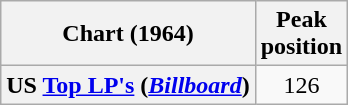<table class="wikitable plainrowheaders" style="text-align:center">
<tr>
<th scope="col">Chart (1964)</th>
<th scope="col">Peak<br>position</th>
</tr>
<tr>
<th scope="row">US <a href='#'>Top LP's</a> (<em><a href='#'>Billboard</a></em>)</th>
<td>126</td>
</tr>
</table>
